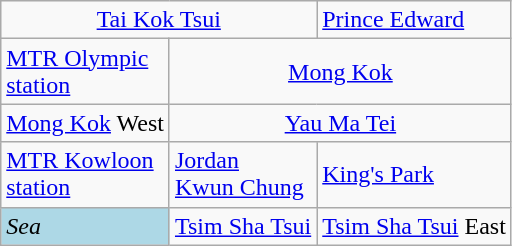<table class="wikitable">
<tr>
<td colspan=2 align=center><a href='#'>Tai Kok Tsui</a></td>
<td><a href='#'>Prince Edward</a></td>
</tr>
<tr>
<td><a href='#'>MTR Olympic<br>station</a></td>
<td colspan=2 align=center><a href='#'>Mong Kok</a></td>
</tr>
<tr>
<td><a href='#'>Mong Kok</a> West</td>
<td colspan=2 align=center><a href='#'>Yau Ma Tei</a></td>
</tr>
<tr>
<td><a href='#'>MTR Kowloon<br>station</a></td>
<td><a href='#'>Jordan</a><br><a href='#'>Kwun Chung</a></td>
<td><a href='#'>King's Park</a></td>
</tr>
<tr>
<td bgcolor="lightblue"><em>Sea</em></td>
<td><a href='#'>Tsim Sha Tsui</a></td>
<td><a href='#'>Tsim Sha Tsui</a> East</td>
</tr>
</table>
